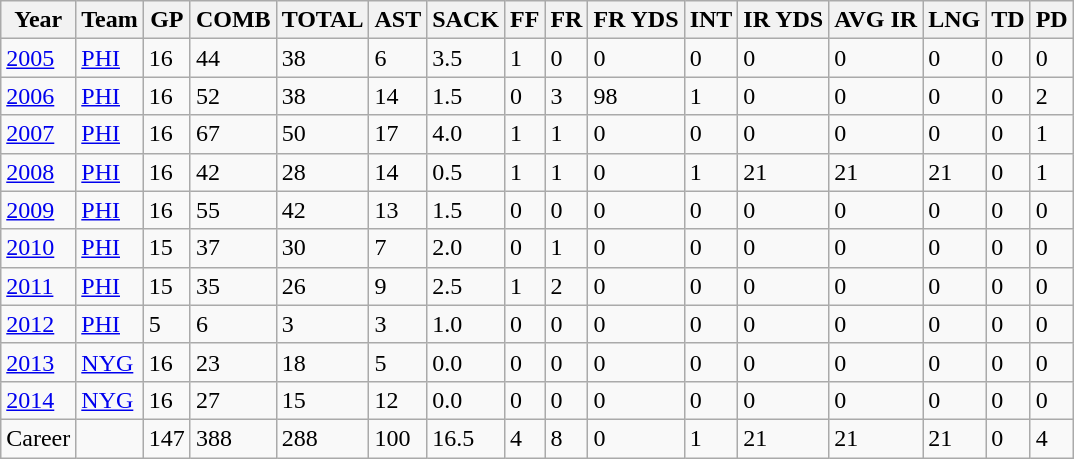<table class="wikitable">
<tr>
<th>Year</th>
<th>Team</th>
<th>GP</th>
<th>COMB</th>
<th>TOTAL</th>
<th>AST</th>
<th>SACK</th>
<th>FF</th>
<th>FR</th>
<th>FR YDS</th>
<th>INT</th>
<th>IR YDS</th>
<th>AVG IR</th>
<th>LNG</th>
<th>TD</th>
<th>PD</th>
</tr>
<tr>
<td><a href='#'>2005</a></td>
<td><a href='#'>PHI</a></td>
<td>16</td>
<td>44</td>
<td>38</td>
<td>6</td>
<td>3.5</td>
<td>1</td>
<td>0</td>
<td>0</td>
<td>0</td>
<td>0</td>
<td>0</td>
<td>0</td>
<td>0</td>
<td>0</td>
</tr>
<tr>
<td><a href='#'>2006</a></td>
<td><a href='#'>PHI</a></td>
<td>16</td>
<td>52</td>
<td>38</td>
<td>14</td>
<td>1.5</td>
<td>0</td>
<td>3</td>
<td>98</td>
<td>1</td>
<td>0</td>
<td>0</td>
<td>0</td>
<td>0</td>
<td>2</td>
</tr>
<tr>
<td><a href='#'>2007</a></td>
<td><a href='#'>PHI</a></td>
<td>16</td>
<td>67</td>
<td>50</td>
<td>17</td>
<td>4.0</td>
<td>1</td>
<td>1</td>
<td>0</td>
<td>0</td>
<td>0</td>
<td>0</td>
<td>0</td>
<td>0</td>
<td>1</td>
</tr>
<tr>
<td><a href='#'>2008</a></td>
<td><a href='#'>PHI</a></td>
<td>16</td>
<td>42</td>
<td>28</td>
<td>14</td>
<td>0.5</td>
<td>1</td>
<td>1</td>
<td>0</td>
<td>1</td>
<td>21</td>
<td>21</td>
<td>21</td>
<td>0</td>
<td>1</td>
</tr>
<tr>
<td><a href='#'>2009</a></td>
<td><a href='#'>PHI</a></td>
<td>16</td>
<td>55</td>
<td>42</td>
<td>13</td>
<td>1.5</td>
<td>0</td>
<td>0</td>
<td>0</td>
<td>0</td>
<td>0</td>
<td>0</td>
<td>0</td>
<td>0</td>
<td>0</td>
</tr>
<tr>
<td><a href='#'>2010</a></td>
<td><a href='#'>PHI</a></td>
<td>15</td>
<td>37</td>
<td>30</td>
<td>7</td>
<td>2.0</td>
<td>0</td>
<td>1</td>
<td>0</td>
<td>0</td>
<td>0</td>
<td>0</td>
<td>0</td>
<td>0</td>
<td>0</td>
</tr>
<tr>
<td><a href='#'>2011</a></td>
<td><a href='#'>PHI</a></td>
<td>15</td>
<td>35</td>
<td>26</td>
<td>9</td>
<td>2.5</td>
<td>1</td>
<td>2</td>
<td>0</td>
<td>0</td>
<td>0</td>
<td>0</td>
<td>0</td>
<td>0</td>
<td>0</td>
</tr>
<tr>
<td><a href='#'>2012</a></td>
<td><a href='#'>PHI</a></td>
<td>5</td>
<td>6</td>
<td>3</td>
<td>3</td>
<td>1.0</td>
<td>0</td>
<td>0</td>
<td>0</td>
<td>0</td>
<td>0</td>
<td>0</td>
<td>0</td>
<td>0</td>
<td>0</td>
</tr>
<tr>
<td><a href='#'>2013</a></td>
<td><a href='#'>NYG</a></td>
<td>16</td>
<td>23</td>
<td>18</td>
<td>5</td>
<td>0.0</td>
<td>0</td>
<td>0</td>
<td>0</td>
<td>0</td>
<td>0</td>
<td>0</td>
<td>0</td>
<td>0</td>
<td>0</td>
</tr>
<tr>
<td><a href='#'>2014</a></td>
<td><a href='#'>NYG</a></td>
<td>16</td>
<td>27</td>
<td>15</td>
<td>12</td>
<td>0.0</td>
<td>0</td>
<td>0</td>
<td>0</td>
<td>0</td>
<td>0</td>
<td>0</td>
<td>0</td>
<td>0</td>
<td>0</td>
</tr>
<tr>
<td>Career</td>
<td></td>
<td>147</td>
<td>388</td>
<td>288</td>
<td>100</td>
<td>16.5</td>
<td>4</td>
<td>8</td>
<td>0</td>
<td>1</td>
<td>21</td>
<td>21</td>
<td>21</td>
<td>0</td>
<td>4</td>
</tr>
</table>
